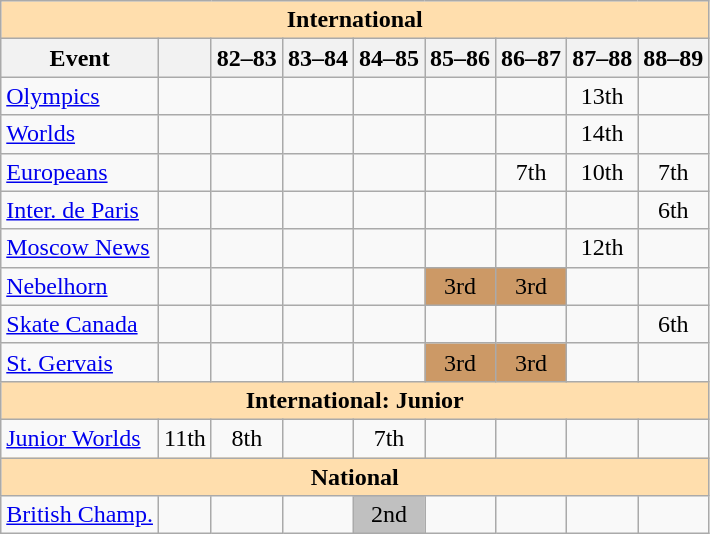<table class="wikitable" style="text-align:center">
<tr>
<th style="background-color: #ffdead; " colspan=9 align=center>International</th>
</tr>
<tr>
<th>Event</th>
<th></th>
<th>82–83</th>
<th>83–84</th>
<th>84–85</th>
<th>85–86</th>
<th>86–87</th>
<th>87–88</th>
<th>88–89</th>
</tr>
<tr>
<td align=left><a href='#'>Olympics</a></td>
<td></td>
<td></td>
<td></td>
<td></td>
<td></td>
<td></td>
<td>13th</td>
<td></td>
</tr>
<tr>
<td align=left><a href='#'>Worlds</a></td>
<td></td>
<td></td>
<td></td>
<td></td>
<td></td>
<td></td>
<td>14th</td>
<td></td>
</tr>
<tr>
<td align=left><a href='#'>Europeans</a></td>
<td></td>
<td></td>
<td></td>
<td></td>
<td></td>
<td>7th</td>
<td>10th</td>
<td>7th</td>
</tr>
<tr>
<td align=left><a href='#'>Inter. de Paris</a></td>
<td></td>
<td></td>
<td></td>
<td></td>
<td></td>
<td></td>
<td></td>
<td>6th</td>
</tr>
<tr>
<td align=left><a href='#'>Moscow News</a></td>
<td></td>
<td></td>
<td></td>
<td></td>
<td></td>
<td></td>
<td>12th</td>
<td></td>
</tr>
<tr>
<td align=left><a href='#'>Nebelhorn</a></td>
<td></td>
<td></td>
<td></td>
<td></td>
<td bgcolor=cc9966>3rd</td>
<td bgcolor=cc9966>3rd</td>
<td></td>
<td></td>
</tr>
<tr>
<td align=left><a href='#'>Skate Canada</a></td>
<td></td>
<td></td>
<td></td>
<td></td>
<td></td>
<td></td>
<td></td>
<td>6th</td>
</tr>
<tr>
<td align=left><a href='#'>St. Gervais</a></td>
<td></td>
<td></td>
<td></td>
<td></td>
<td bgcolor=cc9966>3rd</td>
<td bgcolor=cc9966>3rd</td>
<td></td>
<td></td>
</tr>
<tr>
<th style="background-color: #ffdead; " colspan=9 align=center>International: Junior</th>
</tr>
<tr>
<td align=left><a href='#'>Junior Worlds</a></td>
<td>11th</td>
<td>8th</td>
<td></td>
<td>7th</td>
<td></td>
<td></td>
<td></td>
<td></td>
</tr>
<tr>
<th style="background-color: #ffdead; " colspan=9 align=center>National</th>
</tr>
<tr>
<td align=left><a href='#'>British Champ.</a></td>
<td></td>
<td></td>
<td></td>
<td bgcolor=silver>2nd</td>
<td></td>
<td></td>
<td></td>
<td></td>
</tr>
</table>
